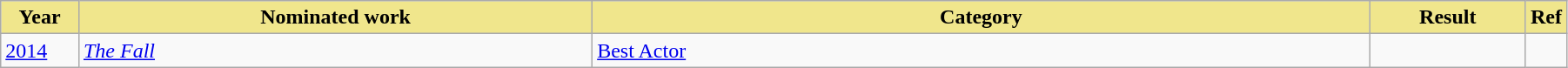<table class="wikitable" width="95%">
<tr>
<th style="background:#F0E68C" width="5%">Year</th>
<th style="background:#F0E68C" width="33%">Nominated work</th>
<th style="background:#F0E68C" width="50%">Category</th>
<th style="background:#F0E68C" width="10%">Result</th>
<th style="background:#F0E68C" width="2%">Ref</th>
</tr>
<tr>
<td><a href='#'>2014</a></td>
<td><em><a href='#'>The Fall</a></em></td>
<td><a href='#'>Best Actor</a></td>
<td></td>
<td></td>
</tr>
</table>
